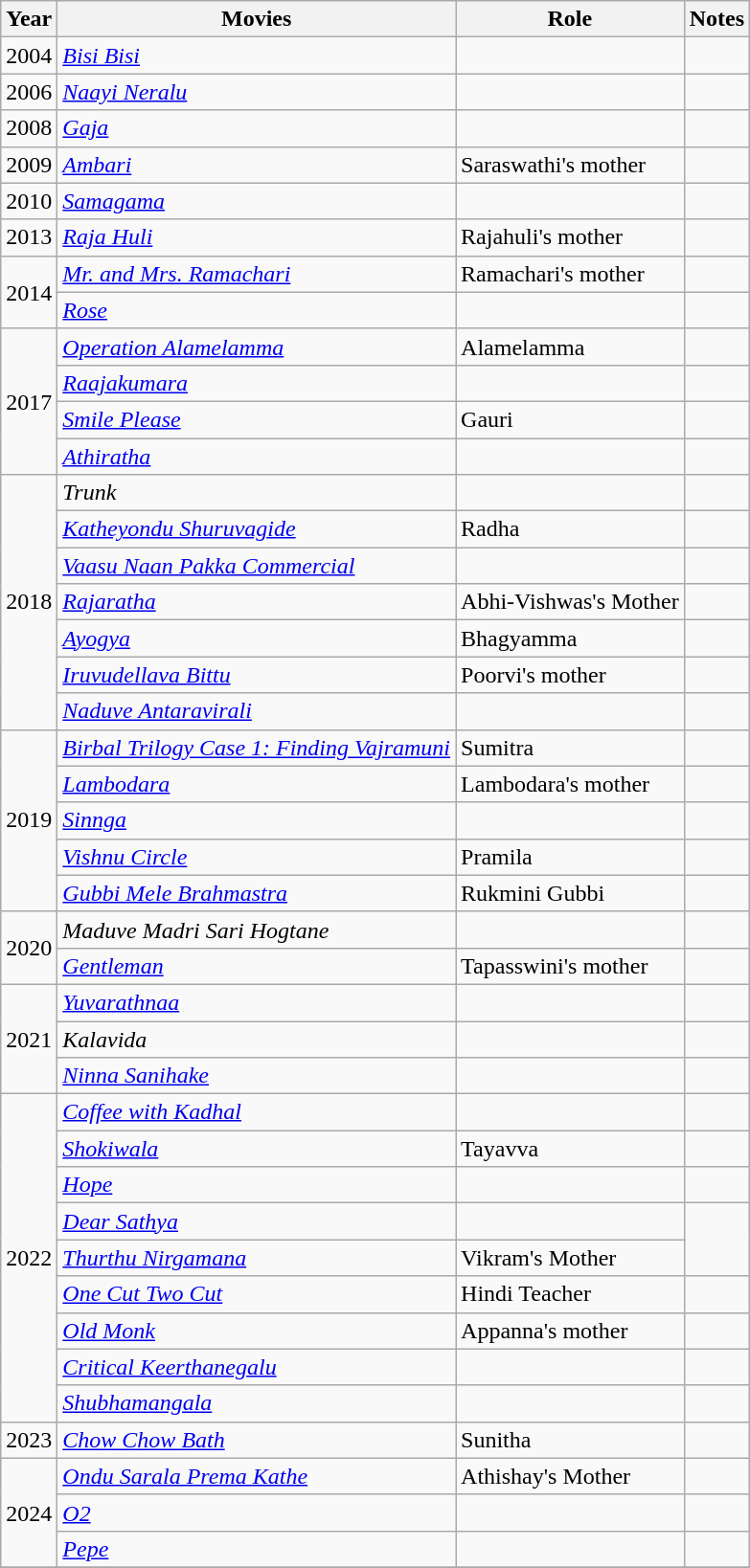<table class="wikitable sortable">
<tr>
<th>Year</th>
<th>Movies</th>
<th>Role</th>
<th>Notes</th>
</tr>
<tr>
<td>2004</td>
<td><em><a href='#'>Bisi Bisi</a></em></td>
<td></td>
<td></td>
</tr>
<tr>
<td>2006</td>
<td><em><a href='#'>Naayi Neralu</a></em></td>
<td></td>
<td></td>
</tr>
<tr>
<td>2008</td>
<td><em><a href='#'>Gaja</a></em></td>
<td></td>
<td></td>
</tr>
<tr>
<td>2009</td>
<td><em><a href='#'>Ambari</a></em></td>
<td>Saraswathi's mother</td>
<td></td>
</tr>
<tr>
<td>2010</td>
<td><em><a href='#'>Samagama</a></em></td>
<td></td>
<td></td>
</tr>
<tr>
<td>2013</td>
<td><em><a href='#'>Raja Huli</a></em></td>
<td>Rajahuli's mother</td>
<td></td>
</tr>
<tr>
<td rowspan="2">2014</td>
<td><em><a href='#'>Mr. and Mrs. Ramachari</a></em></td>
<td>Ramachari's mother</td>
<td></td>
</tr>
<tr>
<td><a href='#'><em>Rose</em></a></td>
<td></td>
<td></td>
</tr>
<tr>
<td rowspan="4">2017</td>
<td><em><a href='#'>Operation Alamelamma</a></em></td>
<td>Alamelamma</td>
<td></td>
</tr>
<tr>
<td><em><a href='#'>Raajakumara</a></em></td>
<td></td>
<td></td>
</tr>
<tr>
<td><a href='#'><em>Smile Please</em></a></td>
<td>Gauri</td>
<td></td>
</tr>
<tr>
<td><em><a href='#'>Athiratha</a></em></td>
<td></td>
<td></td>
</tr>
<tr>
<td rowspan="7">2018</td>
<td><em>Trunk</em></td>
<td></td>
<td></td>
</tr>
<tr>
<td><em><a href='#'>Katheyondu Shuruvagide</a></em></td>
<td>Radha</td>
<td></td>
</tr>
<tr>
<td><em><a href='#'>Vaasu Naan Pakka Commercial</a></em></td>
<td></td>
<td></td>
</tr>
<tr>
<td><em><a href='#'>Rajaratha</a></em></td>
<td>Abhi-Vishwas's Mother</td>
<td></td>
</tr>
<tr>
<td><em><a href='#'>Ayogya</a></em></td>
<td>Bhagyamma</td>
<td></td>
</tr>
<tr>
<td><em><a href='#'>Iruvudellava Bittu</a></em></td>
<td>Poorvi's mother</td>
<td></td>
</tr>
<tr>
<td><em><a href='#'>Naduve Antaravirali</a></em></td>
<td></td>
<td></td>
</tr>
<tr>
<td rowspan="5">2019</td>
<td><em><a href='#'>Birbal Trilogy Case 1: Finding Vajramuni</a></em></td>
<td>Sumitra</td>
<td></td>
</tr>
<tr>
<td><a href='#'><em>Lambodara</em></a></td>
<td>Lambodara's mother</td>
<td></td>
</tr>
<tr>
<td><em><a href='#'>Sinnga</a></em></td>
<td></td>
<td></td>
</tr>
<tr>
<td><em><a href='#'>Vishnu Circle</a></em></td>
<td>Pramila</td>
<td></td>
</tr>
<tr>
<td><em><a href='#'>Gubbi Mele Brahmastra</a></em></td>
<td>Rukmini Gubbi</td>
<td></td>
</tr>
<tr>
<td rowspan="2">2020</td>
<td><em>Maduve Madri Sari Hogtane</em></td>
<td></td>
<td></td>
</tr>
<tr>
<td><a href='#'><em>Gentleman</em></a></td>
<td>Tapasswini's mother</td>
<td></td>
</tr>
<tr>
<td rowspan="3">2021</td>
<td><em><a href='#'>Yuvarathnaa</a></em></td>
<td></td>
<td></td>
</tr>
<tr>
<td><em>Kalavida</em></td>
<td></td>
<td></td>
</tr>
<tr>
<td><em><a href='#'>Ninna Sanihake</a></em></td>
<td></td>
<td></td>
</tr>
<tr>
<td rowspan="9">2022</td>
<td><em><a href='#'>Coffee with Kadhal</a></em></td>
<td></td>
<td></td>
</tr>
<tr>
<td><em><a href='#'>Shokiwala</a></em></td>
<td>Tayavva</td>
<td></td>
</tr>
<tr>
<td><em><a href='#'>Hope</a></em></td>
<td></td>
<td></td>
</tr>
<tr>
<td><em><a href='#'>Dear Sathya</a></em></td>
<td></td>
</tr>
<tr>
<td><em><a href='#'>Thurthu Nirgamana</a></em></td>
<td>Vikram's Mother</td>
</tr>
<tr>
<td><em><a href='#'>One Cut Two Cut</a></em></td>
<td>Hindi Teacher</td>
<td></td>
</tr>
<tr>
<td><a href='#'><em>Old Monk</em></a></td>
<td>Appanna's mother</td>
<td></td>
</tr>
<tr>
<td><em><a href='#'>Critical Keerthanegalu</a></em></td>
<td></td>
<td></td>
</tr>
<tr>
<td><em><a href='#'>Shubhamangala</a></em></td>
<td></td>
<td></td>
</tr>
<tr>
<td>2023</td>
<td><em><a href='#'>Chow Chow Bath</a></em></td>
<td>Sunitha</td>
<td></td>
</tr>
<tr>
<td rowspan="3">2024</td>
<td><em><a href='#'>Ondu Sarala Prema Kathe</a></em></td>
<td>Athishay's Mother</td>
<td></td>
</tr>
<tr>
<td><em><a href='#'>O2</a></em></td>
<td></td>
<td></td>
</tr>
<tr>
<td><em><a href='#'>Pepe</a></em></td>
<td></td>
<td></td>
</tr>
<tr>
</tr>
</table>
